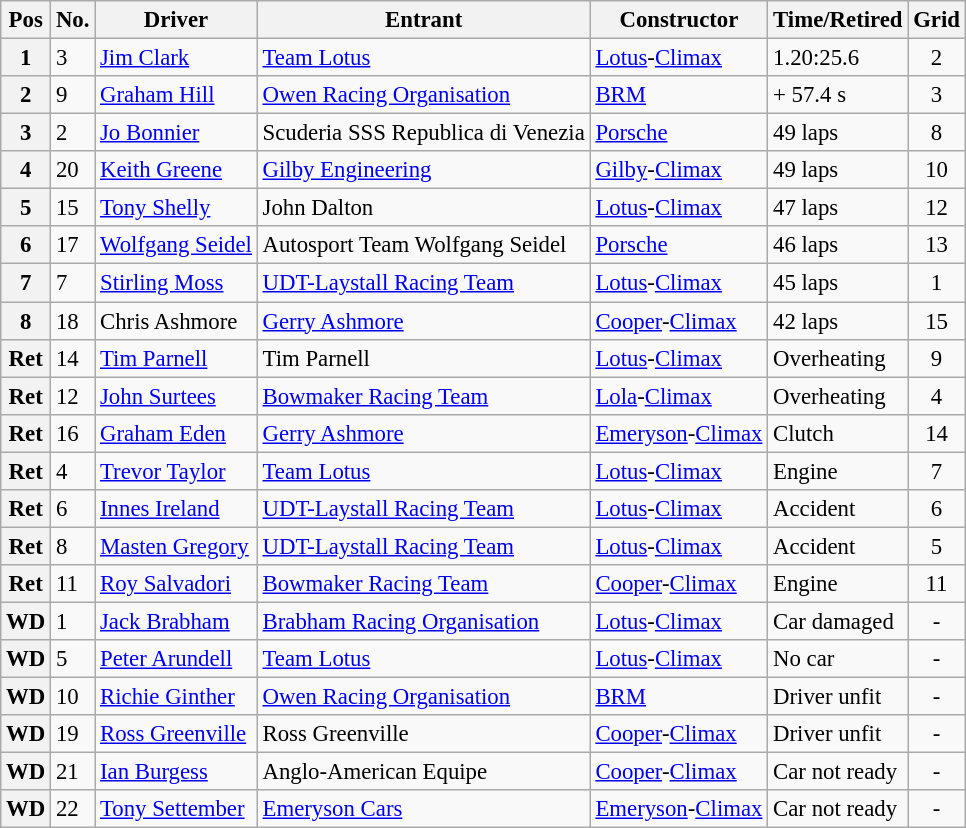<table class="wikitable" style="font-size: 95%;">
<tr>
<th>Pos</th>
<th>No.</th>
<th>Driver</th>
<th>Entrant</th>
<th>Constructor</th>
<th>Time/Retired</th>
<th>Grid</th>
</tr>
<tr>
<th>1</th>
<td>3</td>
<td> <a href='#'>Jim Clark</a></td>
<td><a href='#'>Team Lotus</a></td>
<td><a href='#'>Lotus</a>-<a href='#'>Climax</a></td>
<td>1.20:25.6</td>
<td style="text-align:center">2</td>
</tr>
<tr>
<th>2</th>
<td>9</td>
<td> <a href='#'>Graham Hill</a></td>
<td><a href='#'>Owen Racing Organisation</a></td>
<td><a href='#'>BRM</a></td>
<td>+ 57.4 s</td>
<td style="text-align:center">3</td>
</tr>
<tr>
<th>3</th>
<td>2</td>
<td> <a href='#'>Jo Bonnier</a></td>
<td>Scuderia SSS Republica di Venezia</td>
<td><a href='#'>Porsche</a></td>
<td>49 laps</td>
<td style="text-align:center">8</td>
</tr>
<tr>
<th>4</th>
<td>20</td>
<td> <a href='#'>Keith Greene</a></td>
<td><a href='#'>Gilby Engineering</a></td>
<td><a href='#'>Gilby</a>-<a href='#'>Climax</a></td>
<td>49 laps</td>
<td style="text-align:center">10</td>
</tr>
<tr>
<th>5</th>
<td>15</td>
<td> <a href='#'>Tony Shelly</a></td>
<td>John Dalton</td>
<td><a href='#'>Lotus</a>-<a href='#'>Climax</a></td>
<td>47 laps</td>
<td style="text-align:center">12</td>
</tr>
<tr>
<th>6</th>
<td>17</td>
<td> <a href='#'>Wolfgang Seidel</a></td>
<td>Autosport Team Wolfgang Seidel</td>
<td><a href='#'>Porsche</a></td>
<td>46 laps</td>
<td style="text-align:center">13</td>
</tr>
<tr>
<th>7</th>
<td>7</td>
<td> <a href='#'>Stirling Moss</a></td>
<td><a href='#'>UDT-Laystall Racing Team</a></td>
<td><a href='#'>Lotus</a>-<a href='#'>Climax</a></td>
<td>45 laps</td>
<td style="text-align:center">1</td>
</tr>
<tr>
<th>8</th>
<td>18</td>
<td> Chris Ashmore</td>
<td><a href='#'>Gerry Ashmore</a></td>
<td><a href='#'>Cooper</a>-<a href='#'>Climax</a></td>
<td>42 laps</td>
<td style="text-align:center">15</td>
</tr>
<tr>
<th>Ret</th>
<td>14</td>
<td> <a href='#'>Tim Parnell</a></td>
<td>Tim Parnell</td>
<td><a href='#'>Lotus</a>-<a href='#'>Climax</a></td>
<td>Overheating</td>
<td style="text-align:center">9</td>
</tr>
<tr>
<th>Ret</th>
<td>12</td>
<td> <a href='#'>John Surtees</a></td>
<td><a href='#'>Bowmaker Racing Team</a></td>
<td><a href='#'>Lola</a>-<a href='#'>Climax</a></td>
<td>Overheating</td>
<td style="text-align:center">4</td>
</tr>
<tr>
<th>Ret</th>
<td>16</td>
<td> <a href='#'>Graham Eden</a></td>
<td><a href='#'>Gerry Ashmore</a></td>
<td><a href='#'>Emeryson</a>-<a href='#'>Climax</a></td>
<td>Clutch</td>
<td style="text-align:center">14</td>
</tr>
<tr>
<th>Ret</th>
<td>4</td>
<td> <a href='#'>Trevor Taylor</a></td>
<td><a href='#'>Team Lotus</a></td>
<td><a href='#'>Lotus</a>-<a href='#'>Climax</a></td>
<td>Engine</td>
<td style="text-align:center">7</td>
</tr>
<tr>
<th>Ret</th>
<td>6</td>
<td> <a href='#'>Innes Ireland</a></td>
<td><a href='#'>UDT-Laystall Racing Team</a></td>
<td><a href='#'>Lotus</a>-<a href='#'>Climax</a></td>
<td>Accident</td>
<td style="text-align:center">6</td>
</tr>
<tr>
<th>Ret</th>
<td>8</td>
<td> <a href='#'>Masten Gregory</a></td>
<td><a href='#'>UDT-Laystall Racing Team</a></td>
<td><a href='#'>Lotus</a>-<a href='#'>Climax</a></td>
<td>Accident</td>
<td style="text-align:center">5</td>
</tr>
<tr>
<th>Ret</th>
<td>11</td>
<td> <a href='#'>Roy Salvadori</a></td>
<td><a href='#'>Bowmaker Racing Team</a></td>
<td><a href='#'>Cooper</a>-<a href='#'>Climax</a></td>
<td>Engine</td>
<td style="text-align:center">11</td>
</tr>
<tr>
<th>WD</th>
<td>1</td>
<td> <a href='#'>Jack Brabham</a></td>
<td><a href='#'>Brabham Racing Organisation</a></td>
<td><a href='#'>Lotus</a>-<a href='#'>Climax</a></td>
<td>Car damaged</td>
<td style="text-align:center">-</td>
</tr>
<tr>
<th>WD</th>
<td>5</td>
<td> <a href='#'>Peter Arundell</a></td>
<td><a href='#'>Team Lotus</a></td>
<td><a href='#'>Lotus</a>-<a href='#'>Climax</a></td>
<td>No car</td>
<td style="text-align:center">-</td>
</tr>
<tr>
<th>WD</th>
<td>10</td>
<td> <a href='#'>Richie Ginther</a></td>
<td><a href='#'>Owen Racing Organisation</a></td>
<td><a href='#'>BRM</a></td>
<td>Driver unfit</td>
<td style="text-align:center">-</td>
</tr>
<tr>
<th>WD</th>
<td>19</td>
<td> <a href='#'>Ross Greenville</a></td>
<td>Ross Greenville</td>
<td><a href='#'>Cooper</a>-<a href='#'>Climax</a></td>
<td>Driver unfit</td>
<td style="text-align:center">-</td>
</tr>
<tr>
<th>WD</th>
<td>21</td>
<td> <a href='#'>Ian Burgess</a></td>
<td>Anglo-American Equipe</td>
<td><a href='#'>Cooper</a>-<a href='#'>Climax</a></td>
<td>Car not ready</td>
<td style="text-align:center">-</td>
</tr>
<tr>
<th>WD</th>
<td>22</td>
<td> <a href='#'>Tony Settember</a></td>
<td><a href='#'>Emeryson Cars</a></td>
<td><a href='#'>Emeryson</a>-<a href='#'>Climax</a></td>
<td>Car not ready</td>
<td style="text-align:center">-</td>
</tr>
</table>
